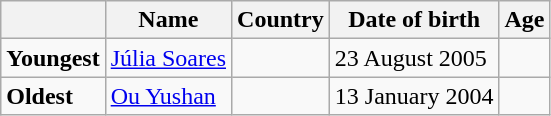<table class="wikitable">
<tr>
<th></th>
<th><strong>Name</strong></th>
<th><strong>Country</strong></th>
<th><strong>Date of birth</strong></th>
<th><strong>Age</strong></th>
</tr>
<tr>
<td><strong>Youngest</strong></td>
<td><a href='#'>Júlia Soares</a></td>
<td></td>
<td>23 August 2005</td>
<td></td>
</tr>
<tr>
<td><strong>Oldest</strong></td>
<td><a href='#'>Ou Yushan</a></td>
<td></td>
<td>13 January 2004</td>
<td></td>
</tr>
</table>
